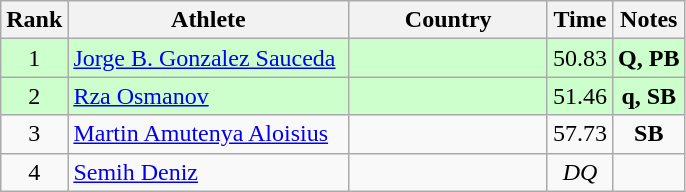<table class="wikitable sortable" style="text-align:center">
<tr>
<th>Rank</th>
<th style="width:180px">Athlete</th>
<th style="width:125px">Country</th>
<th>Time</th>
<th>Notes</th>
</tr>
<tr style="background:#cfc;">
<td>1</td>
<td style="text-align:left;"><a href='#'>Jorge B. Gonzalez Sauceda</a></td>
<td style="text-align:left;"></td>
<td>50.83</td>
<td><strong>Q, PB</strong></td>
</tr>
<tr style="background:#cfc;">
<td>2</td>
<td style="text-align:left;"><a href='#'>Rza Osmanov</a></td>
<td style="text-align:left;"></td>
<td>51.46</td>
<td><strong>q, SB</strong></td>
</tr>
<tr>
<td>3</td>
<td style="text-align:left;"><a href='#'>Martin Amutenya Aloisius</a></td>
<td style="text-align:left;"></td>
<td>57.73</td>
<td><strong>SB</strong></td>
</tr>
<tr>
<td>4</td>
<td style="text-align:left;"><a href='#'>Semih Deniz</a></td>
<td style="text-align:left;"></td>
<td><em>DQ</em></td>
<td></td>
</tr>
</table>
